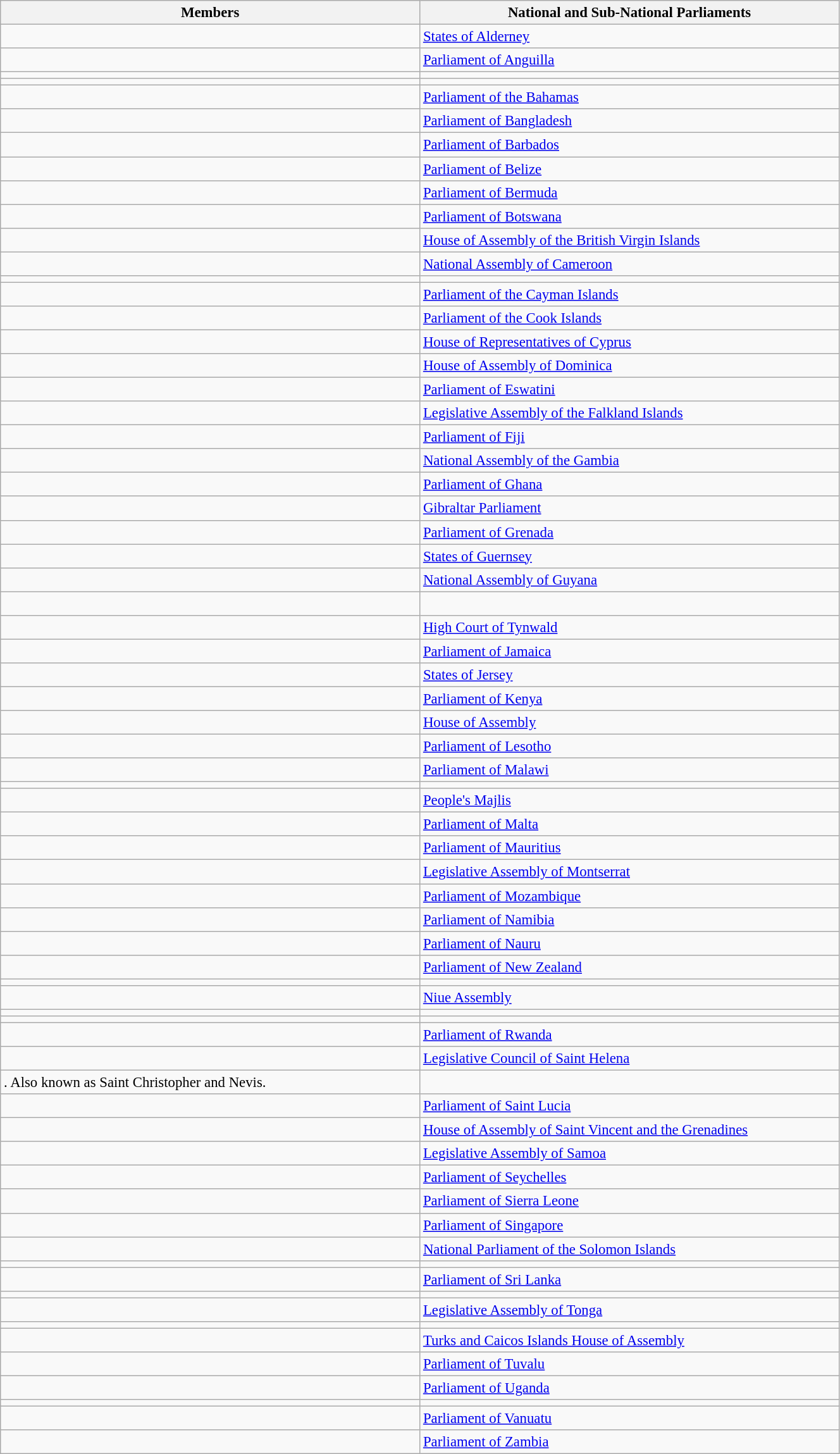<table class="wikitable" width="70%" style="font-size: 95%;">
<tr>
<th width=20%>Members</th>
<th width=20%>National and Sub-National Parliaments</th>
</tr>
<tr>
<td></td>
<td><a href='#'>States of Alderney</a></td>
</tr>
<tr>
<td></td>
<td><a href='#'>Parliament of Anguilla</a></td>
</tr>
<tr>
<td></td>
<td></td>
</tr>
<tr>
<td></td>
<td></td>
</tr>
<tr>
<td></td>
<td><a href='#'>Parliament of the Bahamas</a></td>
</tr>
<tr>
<td></td>
<td><a href='#'>Parliament of Bangladesh</a></td>
</tr>
<tr>
<td></td>
<td><a href='#'>Parliament of Barbados</a></td>
</tr>
<tr>
<td></td>
<td><a href='#'>Parliament of Belize</a></td>
</tr>
<tr>
<td></td>
<td><a href='#'>Parliament of Bermuda</a></td>
</tr>
<tr>
<td></td>
<td><a href='#'>Parliament of Botswana</a></td>
</tr>
<tr>
<td></td>
<td><a href='#'>House of Assembly of the British Virgin Islands</a></td>
</tr>
<tr>
<td></td>
<td><a href='#'>National Assembly of Cameroon</a></td>
</tr>
<tr>
<td></td>
<td></td>
</tr>
<tr>
<td></td>
<td><a href='#'>Parliament of the Cayman Islands</a></td>
</tr>
<tr>
<td></td>
<td><a href='#'>Parliament of the Cook Islands</a></td>
</tr>
<tr>
<td></td>
<td><a href='#'>House of Representatives of Cyprus</a></td>
</tr>
<tr>
<td></td>
<td><a href='#'>House of Assembly of Dominica</a></td>
</tr>
<tr>
<td></td>
<td><a href='#'>Parliament of Eswatini</a></td>
</tr>
<tr>
<td></td>
<td><a href='#'>Legislative Assembly of the Falkland Islands</a></td>
</tr>
<tr>
<td></td>
<td><a href='#'>Parliament of Fiji</a></td>
</tr>
<tr>
<td></td>
<td><a href='#'>National Assembly of the Gambia</a></td>
</tr>
<tr>
<td></td>
<td><a href='#'>Parliament of Ghana</a></td>
</tr>
<tr>
<td></td>
<td><a href='#'>Gibraltar Parliament</a></td>
</tr>
<tr>
<td></td>
<td><a href='#'>Parliament of Grenada</a></td>
</tr>
<tr>
<td></td>
<td><a href='#'>States of Guernsey</a></td>
</tr>
<tr>
<td></td>
<td><a href='#'>National Assembly of Guyana</a></td>
</tr>
<tr>
<td></td>
<td><br></td>
</tr>
<tr>
<td></td>
<td><a href='#'>High Court of Tynwald</a></td>
</tr>
<tr>
<td></td>
<td><a href='#'>Parliament of Jamaica</a></td>
</tr>
<tr>
<td></td>
<td><a href='#'>States of Jersey</a></td>
</tr>
<tr>
<td></td>
<td><a href='#'>Parliament of Kenya</a></td>
</tr>
<tr>
<td></td>
<td><a href='#'>House of Assembly</a></td>
</tr>
<tr>
<td></td>
<td><a href='#'>Parliament of Lesotho</a></td>
</tr>
<tr>
<td></td>
<td><a href='#'>Parliament of Malawi</a></td>
</tr>
<tr>
<td></td>
<td></td>
</tr>
<tr>
<td></td>
<td><a href='#'>People's Majlis</a></td>
</tr>
<tr>
<td></td>
<td><a href='#'>Parliament of Malta</a></td>
</tr>
<tr>
<td></td>
<td><a href='#'>Parliament of Mauritius</a></td>
</tr>
<tr>
<td></td>
<td><a href='#'>Legislative Assembly of Montserrat</a></td>
</tr>
<tr>
<td></td>
<td><a href='#'>Parliament of Mozambique</a></td>
</tr>
<tr>
<td></td>
<td><a href='#'>Parliament of Namibia</a></td>
</tr>
<tr>
<td></td>
<td><a href='#'>Parliament of Nauru</a></td>
</tr>
<tr>
<td></td>
<td><a href='#'>Parliament of New Zealand</a></td>
</tr>
<tr>
<td></td>
<td></td>
</tr>
<tr>
<td></td>
<td><a href='#'>Niue Assembly</a></td>
</tr>
<tr>
<td></td>
<td></td>
</tr>
<tr>
<td></td>
<td></td>
</tr>
<tr>
<td></td>
<td><a href='#'>Parliament of Rwanda</a></td>
</tr>
<tr>
<td></td>
<td><a href='#'>Legislative Council of Saint Helena</a></td>
</tr>
<tr>
<td>. Also known as Saint Christopher and Nevis.</td>
<td></td>
</tr>
<tr>
<td></td>
<td><a href='#'>Parliament of Saint Lucia</a></td>
</tr>
<tr>
<td></td>
<td><a href='#'>House of Assembly of Saint Vincent and the Grenadines</a></td>
</tr>
<tr>
<td></td>
<td><a href='#'>Legislative Assembly of Samoa</a></td>
</tr>
<tr>
<td></td>
<td><a href='#'>Parliament of Seychelles</a></td>
</tr>
<tr>
<td></td>
<td><a href='#'>Parliament of Sierra Leone</a></td>
</tr>
<tr>
<td></td>
<td><a href='#'>Parliament of Singapore</a></td>
</tr>
<tr>
<td></td>
<td><a href='#'>National Parliament of the Solomon Islands</a></td>
</tr>
<tr>
<td></td>
<td></td>
</tr>
<tr>
<td></td>
<td><a href='#'>Parliament of Sri Lanka</a></td>
</tr>
<tr>
<td></td>
<td></td>
</tr>
<tr>
<td></td>
<td><a href='#'>Legislative Assembly of Tonga</a></td>
</tr>
<tr>
<td></td>
<td></td>
</tr>
<tr>
<td></td>
<td><a href='#'>Turks and Caicos Islands House of Assembly</a></td>
</tr>
<tr>
<td></td>
<td><a href='#'>Parliament of Tuvalu</a></td>
</tr>
<tr>
<td></td>
<td><a href='#'>Parliament of Uganda</a></td>
</tr>
<tr>
<td></td>
<td></td>
</tr>
<tr>
<td></td>
<td><a href='#'>Parliament of Vanuatu</a></td>
</tr>
<tr>
<td></td>
<td><a href='#'>Parliament of Zambia</a></td>
</tr>
</table>
